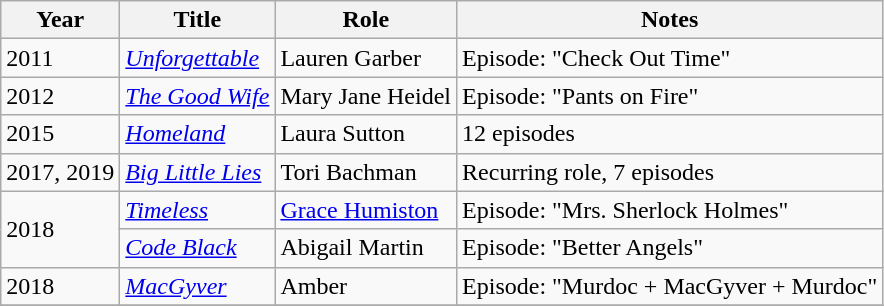<table class="wikitable sortable">
<tr>
<th>Year</th>
<th>Title</th>
<th>Role</th>
<th>Notes</th>
</tr>
<tr>
<td>2011</td>
<td><em><a href='#'>Unforgettable</a></em></td>
<td>Lauren Garber</td>
<td>Episode: "Check Out Time"</td>
</tr>
<tr>
<td>2012</td>
<td><em><a href='#'>The Good Wife</a></em></td>
<td>Mary Jane Heidel</td>
<td>Episode: "Pants on Fire"</td>
</tr>
<tr>
<td>2015</td>
<td><em><a href='#'>Homeland</a></em></td>
<td>Laura Sutton</td>
<td>12 episodes</td>
</tr>
<tr>
<td>2017, 2019</td>
<td><em> <a href='#'>Big Little Lies</a></em></td>
<td>Tori Bachman</td>
<td>Recurring role, 7 episodes</td>
</tr>
<tr>
<td rowspan="2">2018</td>
<td><em><a href='#'>Timeless</a></em></td>
<td><a href='#'>Grace Humiston</a></td>
<td>Episode: "Mrs. Sherlock Holmes"</td>
</tr>
<tr>
<td><em><a href='#'>Code Black</a></em></td>
<td>Abigail Martin</td>
<td>Episode: "Better Angels"</td>
</tr>
<tr>
<td>2018</td>
<td><em><a href='#'>MacGyver</a></em></td>
<td>Amber</td>
<td>Episode: "Murdoc + MacGyver + Murdoc"</td>
</tr>
<tr>
</tr>
</table>
